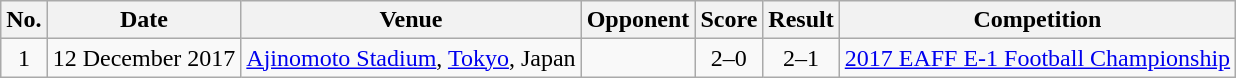<table class="wikitable sortable">
<tr>
<th scope="col">No.</th>
<th scope="col">Date</th>
<th scope="col">Venue</th>
<th scope="col">Opponent</th>
<th scope="col">Score</th>
<th scope="col">Result</th>
<th scope="col">Competition</th>
</tr>
<tr>
<td align="center">1</td>
<td>12 December 2017</td>
<td><a href='#'>Ajinomoto Stadium</a>, <a href='#'>Tokyo</a>, Japan</td>
<td></td>
<td align="center">2–0</td>
<td align="center">2–1</td>
<td><a href='#'>2017 EAFF E-1 Football Championship</a></td>
</tr>
</table>
